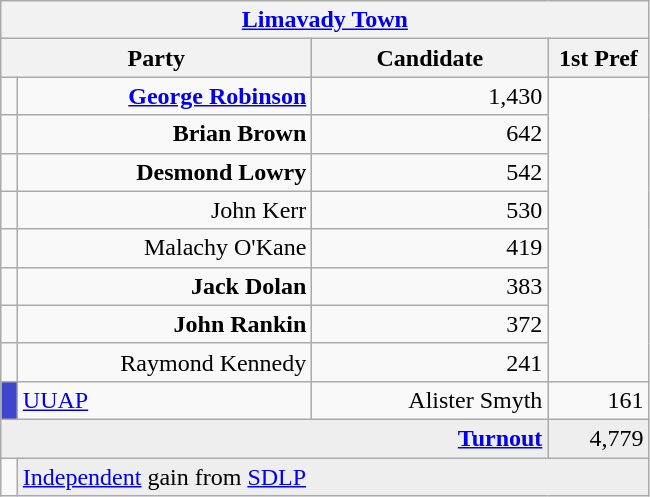<table class="wikitable">
<tr>
<th colspan="4" align="center"><a href='#'>Limavady Town</a></th>
</tr>
<tr>
<th colspan="2" align="center" width=200>Party</th>
<th width=150>Candidate</th>
<th width=60>1st Pref</th>
</tr>
<tr>
<td></td>
<td align="right"><strong><a href='#'>George Robinson</a></strong></td>
<td align="right">1,430</td>
</tr>
<tr>
<td></td>
<td align="right"><strong>Brian Brown</strong></td>
<td align="right">642</td>
</tr>
<tr>
<td></td>
<td align="right"><strong>Desmond Lowry</strong></td>
<td align="right">542</td>
</tr>
<tr>
<td></td>
<td align="right">John Kerr</td>
<td align="right">530</td>
</tr>
<tr>
<td></td>
<td align="right">Malachy O'Kane</td>
<td align="right">419</td>
</tr>
<tr>
<td></td>
<td align="right"><strong>Jack Dolan</strong></td>
<td align="right">383</td>
</tr>
<tr>
<td></td>
<td align="right"><strong>John Rankin</strong></td>
<td align="right">372</td>
</tr>
<tr>
<td></td>
<td align="right">Raymond Kennedy</td>
<td align="right">241</td>
</tr>
<tr>
<td style="background-color: #3D46CD"></td>
<td><a href='#'>UUAP</a></td>
<td align="right">Alister Smyth</td>
<td align="right">161</td>
</tr>
<tr bgcolor="EEEEEE">
<td colspan=3 align="right"><strong><a href='#'>Turnout</a></strong></td>
<td align="right">4,779</td>
</tr>
<tr>
<td bgcolor=></td>
<td colspan=3 bgcolor="EEEEEE"><a href='#'>Independent</a> gain from <a href='#'>SDLP</a></td>
</tr>
</table>
